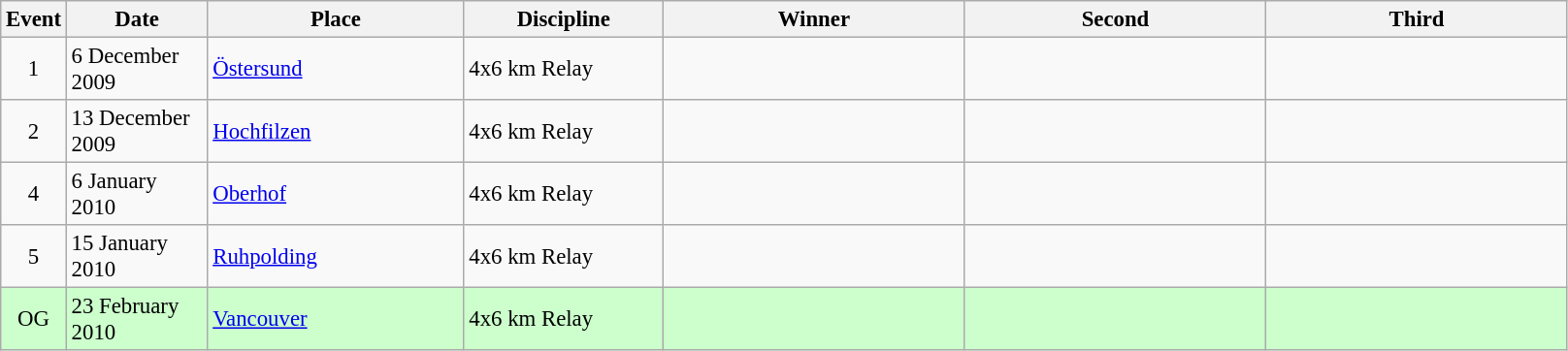<table class="wikitable" style="font-size:95%;">
<tr>
<th width="30">Event</th>
<th width="90">Date</th>
<th width="169">Place</th>
<th width="130">Discipline</th>
<th width="200">Winner</th>
<th width="200">Second</th>
<th width="200">Third</th>
</tr>
<tr>
<td align=center>1</td>
<td>6 December 2009</td>
<td> <a href='#'>Östersund</a></td>
<td>4x6 km Relay</td>
<td></td>
<td></td>
<td></td>
</tr>
<tr>
<td align=center>2</td>
<td>13 December 2009</td>
<td> <a href='#'>Hochfilzen</a></td>
<td>4x6 km Relay</td>
<td></td>
<td></td>
<td></td>
</tr>
<tr>
<td align=center>4</td>
<td>6 January 2010</td>
<td> <a href='#'>Oberhof</a></td>
<td>4x6 km Relay</td>
<td></td>
<td></td>
<td></td>
</tr>
<tr>
<td align=center>5</td>
<td>15 January 2010</td>
<td> <a href='#'>Ruhpolding</a></td>
<td>4x6 km Relay</td>
<td></td>
<td></td>
<td></td>
</tr>
<tr style="background:#cfc;">
<td align=center>OG</td>
<td>23 February 2010</td>
<td> <a href='#'>Vancouver</a></td>
<td>4x6 km Relay</td>
<td></td>
<td></td>
<td></td>
</tr>
</table>
